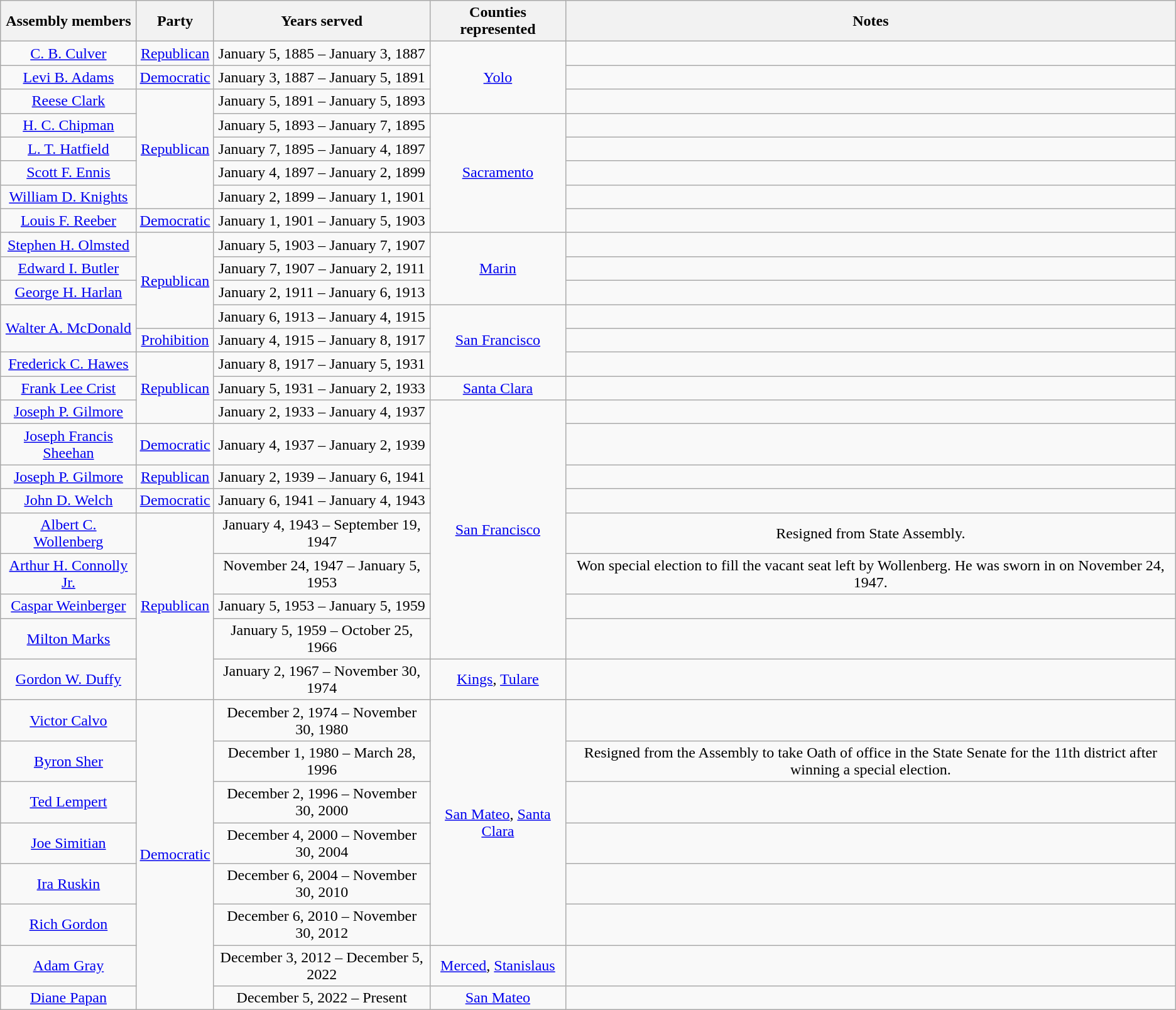<table class=wikitable style="text-align:center">
<tr>
<th>Assembly members</th>
<th>Party</th>
<th>Years served</th>
<th>Counties represented</th>
<th>Notes</th>
</tr>
<tr>
<td><a href='#'>C. B. Culver</a></td>
<td><a href='#'>Republican</a></td>
<td>January 5, 1885 – January 3, 1887</td>
<td rowspan=3><a href='#'>Yolo</a></td>
<td></td>
</tr>
<tr>
<td><a href='#'>Levi B. Adams</a></td>
<td><a href='#'>Democratic</a></td>
<td>January 3, 1887 – January 5, 1891</td>
<td></td>
</tr>
<tr>
<td><a href='#'>Reese Clark</a></td>
<td rowspan=5 ><a href='#'>Republican</a></td>
<td>January 5, 1891 – January 5, 1893</td>
<td></td>
</tr>
<tr>
<td><a href='#'>H. C. Chipman</a></td>
<td>January 5, 1893 – January 7, 1895</td>
<td rowspan=5><a href='#'>Sacramento</a></td>
<td></td>
</tr>
<tr>
<td><a href='#'>L. T. Hatfield</a></td>
<td>January 7, 1895 – January 4, 1897</td>
<td></td>
</tr>
<tr>
<td><a href='#'>Scott F. Ennis</a></td>
<td>January 4, 1897 – January 2, 1899</td>
<td></td>
</tr>
<tr>
<td><a href='#'>William D. Knights</a></td>
<td>January 2, 1899 – January 1, 1901</td>
<td></td>
</tr>
<tr>
<td><a href='#'>Louis F. Reeber</a></td>
<td><a href='#'>Democratic</a></td>
<td>January 1, 1901 – January 5, 1903</td>
<td></td>
</tr>
<tr>
<td><a href='#'>Stephen H. Olmsted</a></td>
<td rowspan=4 ><a href='#'>Republican</a></td>
<td>January 5, 1903 – January 7, 1907</td>
<td rowspan=3><a href='#'>Marin</a></td>
<td></td>
</tr>
<tr>
<td><a href='#'>Edward I. Butler</a></td>
<td>January 7, 1907 – January 2, 1911</td>
<td></td>
</tr>
<tr>
<td><a href='#'>George H. Harlan</a></td>
<td>January 2, 1911 – January 6, 1913</td>
<td></td>
</tr>
<tr>
<td rowspan=2><a href='#'>Walter A. McDonald</a></td>
<td>January 6, 1913 – January 4, 1915</td>
<td rowspan=3><a href='#'>San Francisco</a></td>
<td></td>
</tr>
<tr>
<td><a href='#'>Prohibition</a></td>
<td>January 4, 1915 – January 8, 1917</td>
<td></td>
</tr>
<tr>
<td><a href='#'>Frederick C. Hawes</a></td>
<td rowspan=3 ><a href='#'>Republican</a></td>
<td>January 8, 1917 – January 5, 1931</td>
<td></td>
</tr>
<tr>
<td><a href='#'>Frank Lee Crist</a></td>
<td>January 5, 1931 – January 2, 1933</td>
<td><a href='#'>Santa Clara</a></td>
<td></td>
</tr>
<tr>
<td><a href='#'>Joseph P. Gilmore</a></td>
<td>January 2, 1933 – January 4, 1937</td>
<td rowspan=8><a href='#'>San Francisco</a></td>
<td></td>
</tr>
<tr>
<td><a href='#'>Joseph Francis Sheehan</a></td>
<td><a href='#'>Democratic</a></td>
<td>January 4, 1937 – January 2, 1939</td>
<td></td>
</tr>
<tr>
<td><a href='#'>Joseph P. Gilmore</a></td>
<td><a href='#'>Republican</a></td>
<td>January 2, 1939 – January 6, 1941</td>
<td></td>
</tr>
<tr>
<td><a href='#'>John D. Welch</a></td>
<td><a href='#'>Democratic</a></td>
<td>January 6, 1941 – January 4, 1943</td>
<td></td>
</tr>
<tr>
<td><a href='#'>Albert C. Wollenberg</a></td>
<td rowspan=5 ><a href='#'>Republican</a></td>
<td>January 4, 1943 – September 19, 1947</td>
<td>Resigned from State Assembly.</td>
</tr>
<tr>
<td><a href='#'>Arthur H. Connolly Jr.</a></td>
<td>November 24, 1947 – January 5, 1953</td>
<td>Won special election to fill the vacant seat left by Wollenberg. He was sworn in on November 24, 1947.</td>
</tr>
<tr>
<td><a href='#'>Caspar Weinberger</a></td>
<td>January 5, 1953 – January 5, 1959</td>
<td></td>
</tr>
<tr>
<td><a href='#'>Milton Marks</a></td>
<td>January 5, 1959 – October 25, 1966</td>
<td></td>
</tr>
<tr>
<td><a href='#'>Gordon W. Duffy</a></td>
<td>January 2, 1967 – November 30, 1974</td>
<td><a href='#'>Kings</a>, <a href='#'>Tulare</a></td>
<td></td>
</tr>
<tr>
<td><a href='#'>Victor Calvo</a></td>
<td rowspan=8 ><a href='#'>Democratic</a></td>
<td>December 2, 1974 – November 30, 1980</td>
<td rowspan=6><a href='#'>San Mateo</a>, <a href='#'>Santa Clara</a></td>
<td></td>
</tr>
<tr>
<td><a href='#'>Byron Sher</a></td>
<td>December 1, 1980 – March 28, 1996</td>
<td>Resigned from the Assembly to take Oath of office in the State Senate for the 11th district after winning a special election.</td>
</tr>
<tr>
<td><a href='#'>Ted Lempert</a></td>
<td>December 2, 1996 – November 30, 2000</td>
<td></td>
</tr>
<tr>
<td><a href='#'>Joe Simitian</a></td>
<td>December 4, 2000 – November 30, 2004</td>
<td></td>
</tr>
<tr>
<td><a href='#'>Ira Ruskin</a></td>
<td>December 6, 2004 – November 30, 2010</td>
<td></td>
</tr>
<tr>
<td><a href='#'>Rich Gordon</a></td>
<td>December 6, 2010 – November 30, 2012</td>
<td></td>
</tr>
<tr>
<td><a href='#'>Adam Gray</a></td>
<td>December 3, 2012 – December 5, 2022</td>
<td><a href='#'>Merced</a>, <a href='#'>Stanislaus</a></td>
<td></td>
</tr>
<tr>
<td><a href='#'>Diane Papan</a></td>
<td>December 5, 2022 – Present</td>
<td><a href='#'>San Mateo</a></td>
<td></td>
</tr>
</table>
